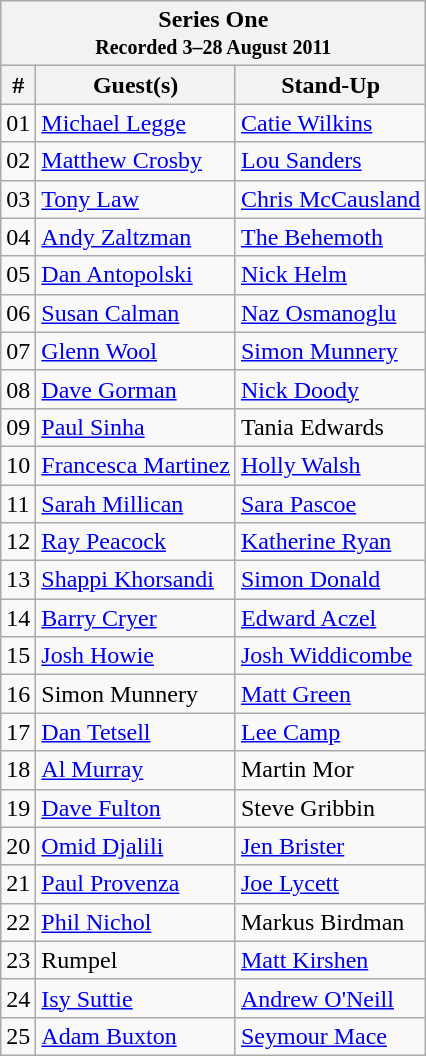<table class="wikitable">
<tr>
<th colspan=3>Series One<br><small>Recorded 3–28 August 2011</small></th>
</tr>
<tr>
<th>#</th>
<th>Guest(s)</th>
<th>Stand-Up</th>
</tr>
<tr>
<td>01</td>
<td><a href='#'>Michael Legge</a></td>
<td><a href='#'>Catie Wilkins</a></td>
</tr>
<tr>
<td>02</td>
<td><a href='#'>Matthew Crosby</a></td>
<td><a href='#'>Lou Sanders</a></td>
</tr>
<tr>
<td>03</td>
<td><a href='#'>Tony Law</a></td>
<td><a href='#'>Chris McCausland</a></td>
</tr>
<tr>
<td>04</td>
<td><a href='#'>Andy Zaltzman</a></td>
<td><a href='#'>The Behemoth</a></td>
</tr>
<tr>
<td>05</td>
<td><a href='#'>Dan Antopolski</a></td>
<td><a href='#'>Nick Helm</a></td>
</tr>
<tr>
<td>06</td>
<td><a href='#'>Susan Calman</a></td>
<td><a href='#'>Naz Osmanoglu</a></td>
</tr>
<tr>
<td>07</td>
<td><a href='#'>Glenn Wool</a></td>
<td><a href='#'>Simon Munnery</a></td>
</tr>
<tr>
<td>08</td>
<td><a href='#'>Dave Gorman</a></td>
<td><a href='#'>Nick Doody</a></td>
</tr>
<tr>
<td>09</td>
<td><a href='#'>Paul Sinha</a></td>
<td>Tania Edwards</td>
</tr>
<tr>
<td>10</td>
<td><a href='#'>Francesca Martinez</a></td>
<td><a href='#'>Holly Walsh</a></td>
</tr>
<tr>
<td>11</td>
<td><a href='#'>Sarah Millican</a></td>
<td><a href='#'>Sara Pascoe</a></td>
</tr>
<tr>
<td>12</td>
<td><a href='#'>Ray Peacock</a></td>
<td><a href='#'>Katherine Ryan</a></td>
</tr>
<tr>
<td>13</td>
<td><a href='#'>Shappi Khorsandi</a></td>
<td><a href='#'>Simon Donald</a></td>
</tr>
<tr>
<td>14</td>
<td><a href='#'>Barry Cryer</a></td>
<td><a href='#'>Edward Aczel</a></td>
</tr>
<tr>
<td>15</td>
<td><a href='#'>Josh Howie</a></td>
<td><a href='#'>Josh Widdicombe</a></td>
</tr>
<tr>
<td>16</td>
<td>Simon Munnery</td>
<td><a href='#'>Matt Green</a></td>
</tr>
<tr>
<td>17</td>
<td><a href='#'>Dan Tetsell</a></td>
<td><a href='#'>Lee Camp</a></td>
</tr>
<tr>
<td>18</td>
<td><a href='#'>Al Murray</a></td>
<td>Martin Mor</td>
</tr>
<tr>
<td>19</td>
<td><a href='#'>Dave Fulton</a></td>
<td>Steve Gribbin</td>
</tr>
<tr>
<td>20</td>
<td><a href='#'>Omid Djalili</a></td>
<td><a href='#'>Jen Brister</a></td>
</tr>
<tr>
<td>21</td>
<td><a href='#'>Paul Provenza</a></td>
<td><a href='#'>Joe Lycett</a></td>
</tr>
<tr>
<td>22</td>
<td><a href='#'>Phil Nichol</a></td>
<td>Markus Birdman</td>
</tr>
<tr>
<td>23</td>
<td>Rumpel</td>
<td><a href='#'>Matt Kirshen</a></td>
</tr>
<tr>
<td>24</td>
<td><a href='#'>Isy Suttie</a></td>
<td><a href='#'>Andrew O'Neill</a></td>
</tr>
<tr>
<td>25</td>
<td><a href='#'>Adam Buxton</a></td>
<td><a href='#'>Seymour Mace</a></td>
</tr>
</table>
